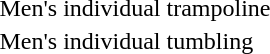<table>
<tr>
<td>Men's individual trampoline<br></td>
<td></td>
<td></td>
<td></td>
</tr>
<tr>
<td>Men's individual tumbling<br></td>
<td></td>
<td></td>
<td></td>
</tr>
</table>
